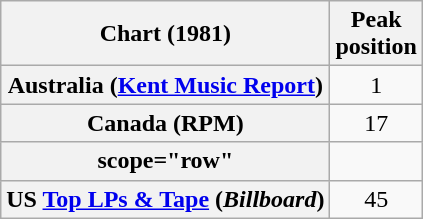<table class="wikitable sortable plainrowheaders">
<tr>
<th scope="col">Chart (1981)</th>
<th scope="col">Peak<br>position</th>
</tr>
<tr>
<th scope="row">Australia (<a href='#'>Kent Music Report</a>)</th>
<td style="text-align:center;">1</td>
</tr>
<tr>
<th scope="row">Canada (RPM)</th>
<td align="center">17</td>
</tr>
<tr>
<th>scope="row"</th>
</tr>
<tr>
<th scope="row">US <a href='#'>Top LPs & Tape</a> (<em>Billboard</em>)</th>
<td align="center">45</td>
</tr>
</table>
